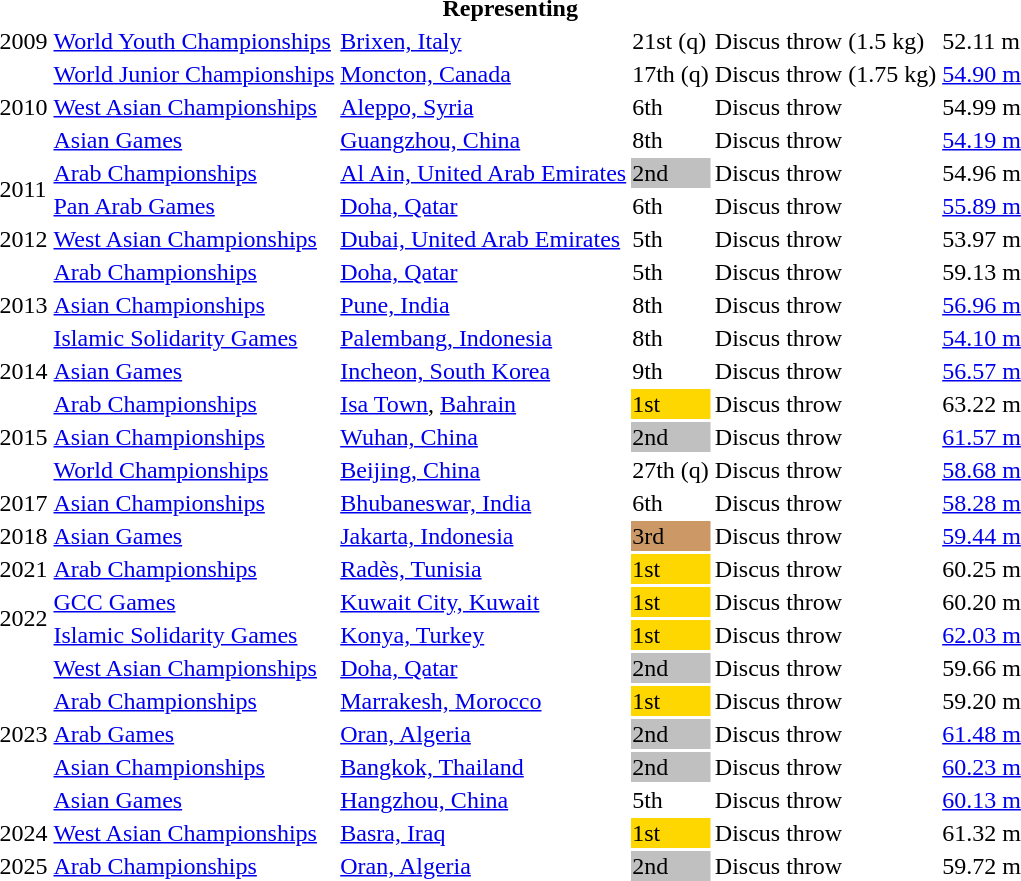<table>
<tr>
<th colspan="6">Representing </th>
</tr>
<tr>
<td>2009</td>
<td><a href='#'>World Youth Championships</a></td>
<td><a href='#'>Brixen, Italy</a></td>
<td>21st (q)</td>
<td>Discus throw (1.5 kg)</td>
<td>52.11 m</td>
</tr>
<tr>
<td rowspan=3>2010</td>
<td><a href='#'>World Junior Championships</a></td>
<td><a href='#'>Moncton, Canada</a></td>
<td>17th (q)</td>
<td>Discus throw (1.75 kg)</td>
<td><a href='#'>54.90 m</a></td>
</tr>
<tr>
<td><a href='#'>West Asian Championships</a></td>
<td><a href='#'>Aleppo, Syria</a></td>
<td>6th</td>
<td>Discus throw</td>
<td>54.99 m</td>
</tr>
<tr>
<td><a href='#'>Asian Games</a></td>
<td><a href='#'>Guangzhou, China</a></td>
<td>8th</td>
<td>Discus throw</td>
<td><a href='#'>54.19 m</a></td>
</tr>
<tr>
<td rowspan=2>2011</td>
<td><a href='#'>Arab Championships</a></td>
<td><a href='#'>Al Ain, United Arab Emirates</a></td>
<td bgcolor=silver>2nd</td>
<td>Discus throw</td>
<td>54.96 m</td>
</tr>
<tr>
<td><a href='#'>Pan Arab Games</a></td>
<td><a href='#'>Doha, Qatar</a></td>
<td>6th</td>
<td>Discus throw</td>
<td><a href='#'>55.89 m</a></td>
</tr>
<tr>
<td>2012</td>
<td><a href='#'>West Asian Championships</a></td>
<td><a href='#'>Dubai, United Arab Emirates</a></td>
<td>5th</td>
<td>Discus throw</td>
<td>53.97 m</td>
</tr>
<tr>
<td rowspan=3>2013</td>
<td><a href='#'>Arab Championships</a></td>
<td><a href='#'>Doha, Qatar</a></td>
<td>5th</td>
<td>Discus throw</td>
<td>59.13 m</td>
</tr>
<tr>
<td><a href='#'>Asian Championships</a></td>
<td><a href='#'>Pune, India</a></td>
<td>8th</td>
<td>Discus throw</td>
<td><a href='#'>56.96 m</a></td>
</tr>
<tr>
<td><a href='#'>Islamic Solidarity Games</a></td>
<td><a href='#'>Palembang, Indonesia</a></td>
<td>8th</td>
<td>Discus throw</td>
<td><a href='#'>54.10 m</a></td>
</tr>
<tr>
<td>2014</td>
<td><a href='#'>Asian Games</a></td>
<td><a href='#'>Incheon, South Korea</a></td>
<td>9th</td>
<td>Discus throw</td>
<td><a href='#'>56.57 m</a></td>
</tr>
<tr>
<td rowspan=3>2015</td>
<td><a href='#'>Arab Championships</a></td>
<td><a href='#'>Isa Town</a>, <a href='#'>Bahrain</a></td>
<td bgcolor=gold>1st</td>
<td>Discus throw</td>
<td>63.22 m</td>
</tr>
<tr>
<td><a href='#'>Asian Championships</a></td>
<td><a href='#'>Wuhan, China</a></td>
<td bgcolor=silver>2nd</td>
<td>Discus throw</td>
<td><a href='#'>61.57 m</a></td>
</tr>
<tr>
<td><a href='#'>World Championships</a></td>
<td><a href='#'>Beijing, China</a></td>
<td>27th (q)</td>
<td>Discus throw</td>
<td><a href='#'>58.68 m</a></td>
</tr>
<tr>
<td>2017</td>
<td><a href='#'>Asian Championships</a></td>
<td><a href='#'>Bhubaneswar, India</a></td>
<td>6th</td>
<td>Discus throw</td>
<td><a href='#'>58.28 m</a></td>
</tr>
<tr>
<td>2018</td>
<td><a href='#'>Asian Games</a></td>
<td><a href='#'>Jakarta, Indonesia</a></td>
<td bgcolor=cc9966>3rd</td>
<td>Discus throw</td>
<td><a href='#'>59.44 m</a></td>
</tr>
<tr>
<td>2021</td>
<td><a href='#'>Arab Championships</a></td>
<td><a href='#'>Radès, Tunisia</a></td>
<td bgcolor=gold>1st</td>
<td>Discus throw</td>
<td>60.25 m</td>
</tr>
<tr>
<td rowspan=2>2022</td>
<td><a href='#'>GCC Games</a></td>
<td><a href='#'>Kuwait City, Kuwait</a></td>
<td bgcolor=gold>1st</td>
<td>Discus throw</td>
<td>60.20 m</td>
</tr>
<tr>
<td><a href='#'>Islamic Solidarity Games</a></td>
<td><a href='#'>Konya, Turkey</a></td>
<td bgcolor=gold>1st</td>
<td>Discus throw</td>
<td><a href='#'>62.03 m</a></td>
</tr>
<tr>
<td rowspan=5>2023</td>
<td><a href='#'>West Asian Championships</a></td>
<td><a href='#'>Doha, Qatar</a></td>
<td bgcolor=silver>2nd</td>
<td>Discus throw</td>
<td>59.66 m</td>
</tr>
<tr>
<td><a href='#'>Arab Championships</a></td>
<td><a href='#'>Marrakesh, Morocco</a></td>
<td bgcolor=gold>1st</td>
<td>Discus throw</td>
<td>59.20 m</td>
</tr>
<tr>
<td><a href='#'>Arab Games</a></td>
<td><a href='#'>Oran, Algeria</a></td>
<td bgcolor=silver>2nd</td>
<td>Discus throw</td>
<td><a href='#'>61.48 m</a></td>
</tr>
<tr>
<td><a href='#'>Asian  Championships</a></td>
<td><a href='#'>Bangkok, Thailand</a></td>
<td bgcolor=silver>2nd</td>
<td>Discus throw</td>
<td><a href='#'>60.23 m</a></td>
</tr>
<tr>
<td><a href='#'>Asian Games</a></td>
<td><a href='#'>Hangzhou, China</a></td>
<td>5th</td>
<td>Discus throw</td>
<td><a href='#'>60.13 m</a></td>
</tr>
<tr>
<td>2024</td>
<td><a href='#'>West Asian Championships</a></td>
<td><a href='#'>Basra, Iraq</a></td>
<td bgcolor=gold>1st</td>
<td>Discus throw</td>
<td>61.32 m</td>
</tr>
<tr>
<td>2025</td>
<td><a href='#'>Arab Championships</a></td>
<td><a href='#'>Oran, Algeria</a></td>
<td bgcolor=silver>2nd</td>
<td>Discus throw</td>
<td>59.72 m</td>
</tr>
</table>
